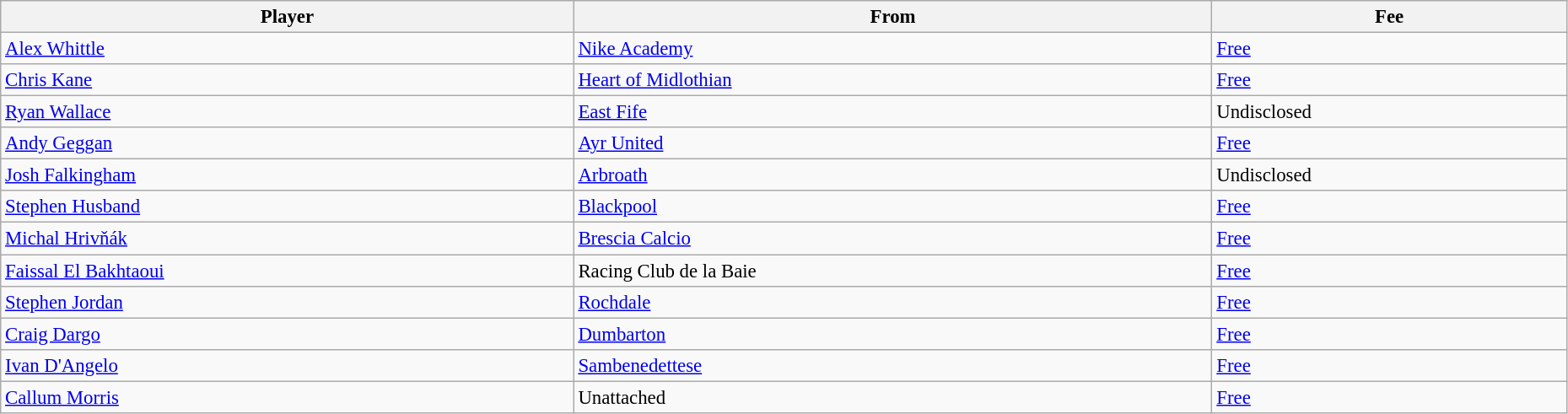<table class="wikitable" style="text-align:center; font-size:95%;width:98%; text-align:left">
<tr>
<th>Player</th>
<th>From</th>
<th>Fee</th>
</tr>
<tr>
<td> <a href='#'>Alex Whittle</a></td>
<td> <a href='#'>Nike Academy</a></td>
<td><a href='#'>Free</a></td>
</tr>
<tr>
<td> <a href='#'>Chris Kane</a></td>
<td> <a href='#'>Heart of Midlothian</a></td>
<td><a href='#'>Free</a></td>
</tr>
<tr>
<td> <a href='#'>Ryan Wallace</a></td>
<td> <a href='#'>East Fife</a></td>
<td>Undisclosed</td>
</tr>
<tr>
<td> <a href='#'>Andy Geggan</a></td>
<td> <a href='#'>Ayr United</a></td>
<td><a href='#'>Free</a></td>
</tr>
<tr>
<td> <a href='#'>Josh Falkingham</a></td>
<td> <a href='#'>Arbroath</a></td>
<td>Undisclosed</td>
</tr>
<tr>
<td> <a href='#'>Stephen Husband</a></td>
<td> <a href='#'>Blackpool</a></td>
<td><a href='#'>Free</a></td>
</tr>
<tr>
<td> <a href='#'>Michal Hrivňák</a></td>
<td> <a href='#'>Brescia Calcio</a></td>
<td><a href='#'>Free</a></td>
</tr>
<tr>
<td> <a href='#'>Faissal El Bakhtaoui</a></td>
<td> Racing Club de la Baie</td>
<td><a href='#'>Free</a></td>
</tr>
<tr>
<td> <a href='#'>Stephen Jordan</a></td>
<td> <a href='#'>Rochdale</a></td>
<td><a href='#'>Free</a></td>
</tr>
<tr>
<td> <a href='#'>Craig Dargo</a></td>
<td> <a href='#'>Dumbarton</a></td>
<td><a href='#'>Free</a></td>
</tr>
<tr>
<td> <a href='#'>Ivan D'Angelo</a></td>
<td> <a href='#'>Sambenedettese</a></td>
<td><a href='#'>Free</a></td>
</tr>
<tr>
<td> <a href='#'>Callum Morris</a></td>
<td>Unattached</td>
<td><a href='#'>Free</a></td>
</tr>
</table>
